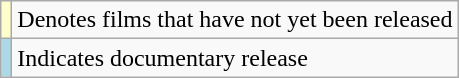<table class="wikitable ">
<tr>
<td style="background:#ffc;"></td>
<td>Denotes films that have not yet been released</td>
</tr>
<tr>
<td style="background:#add8e6;"></td>
<td>Indicates documentary release</td>
</tr>
</table>
